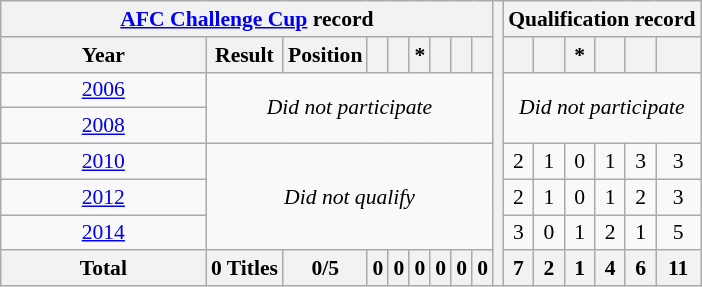<table class="wikitable" style="text-align: center;font-size:90%;">
<tr>
<th colspan=9><a href='#'>AFC Challenge Cup</a> record</th>
<th rowspan="19"></th>
<th colspan=6>Qualification record</th>
</tr>
<tr>
<th width=130>Year</th>
<th>Result</th>
<th>Position</th>
<th></th>
<th></th>
<th>*</th>
<th></th>
<th></th>
<th></th>
<th></th>
<th></th>
<th>*</th>
<th></th>
<th></th>
<th></th>
</tr>
<tr>
<td> <a href='#'>2006</a></td>
<td rowspan=2 colspan=8><em>Did not participate</em></td>
<td rowspan=2 colspan=6><em>Did not participate</em></td>
</tr>
<tr>
<td> <a href='#'>2008</a></td>
</tr>
<tr>
<td> <a href='#'>2010</a></td>
<td rowspan=3 colspan=8><em>Did not qualify</em></td>
<td>2</td>
<td>1</td>
<td>0</td>
<td>1</td>
<td>3</td>
<td>3</td>
</tr>
<tr>
<td> <a href='#'>2012</a></td>
<td>2</td>
<td>1</td>
<td>0</td>
<td>1</td>
<td>2</td>
<td>3</td>
</tr>
<tr>
<td> <a href='#'>2014</a></td>
<td>3</td>
<td>0</td>
<td>1</td>
<td>2</td>
<td>1</td>
<td>5</td>
</tr>
<tr>
<th><strong>Total</strong></th>
<th><strong>0 Titles</strong></th>
<th><strong>0/5</strong></th>
<th>0</th>
<th>0</th>
<th>0</th>
<th>0</th>
<th>0</th>
<th>0</th>
<th>7</th>
<th>2</th>
<th>1</th>
<th>4</th>
<th>6</th>
<th>11</th>
</tr>
</table>
